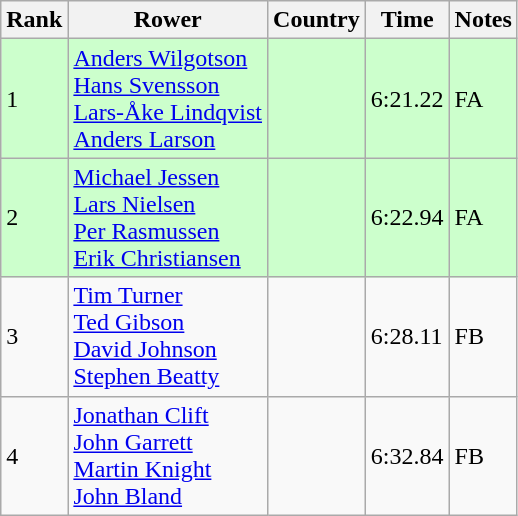<table class="wikitable">
<tr>
<th>Rank</th>
<th>Rower</th>
<th>Country</th>
<th>Time</th>
<th>Notes</th>
</tr>
<tr bgcolor=ccffcc>
<td>1</td>
<td><a href='#'>Anders Wilgotson</a><br><a href='#'>Hans Svensson</a><br><a href='#'>Lars-Åke Lindqvist</a><br><a href='#'>Anders Larson</a></td>
<td></td>
<td>6:21.22</td>
<td>FA</td>
</tr>
<tr bgcolor=ccffcc>
<td>2</td>
<td><a href='#'>Michael Jessen</a><br><a href='#'>Lars Nielsen</a><br><a href='#'>Per Rasmussen</a><br><a href='#'>Erik Christiansen</a></td>
<td></td>
<td>6:22.94</td>
<td>FA</td>
</tr>
<tr>
<td>3</td>
<td><a href='#'>Tim Turner</a><br><a href='#'>Ted Gibson</a><br><a href='#'>David Johnson</a><br><a href='#'>Stephen Beatty</a></td>
<td></td>
<td>6:28.11</td>
<td>FB</td>
</tr>
<tr>
<td>4</td>
<td><a href='#'>Jonathan Clift</a><br><a href='#'>John Garrett</a><br><a href='#'>Martin Knight</a><br><a href='#'>John Bland</a></td>
<td></td>
<td>6:32.84</td>
<td>FB</td>
</tr>
</table>
